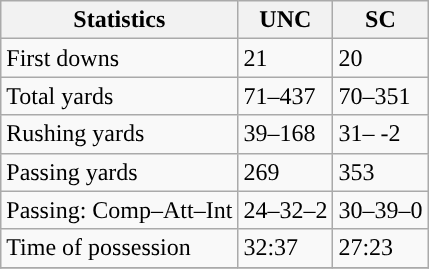<table class="wikitable" style="float: left;">
<tr>
<th>Statistics</th>
<th>UNC</th>
<th>SC</th>
</tr>
<tr>
<td>First downs</td>
<td>21</td>
<td>20</td>
</tr>
<tr>
<td>Total yards</td>
<td>71–437</td>
<td>70–351</td>
</tr>
<tr>
<td>Rushing yards</td>
<td>39–168</td>
<td>31– -2</td>
</tr>
<tr>
<td>Passing yards</td>
<td>269</td>
<td>353</td>
</tr>
<tr>
<td>Passing: Comp–Att–Int</td>
<td>24–32–2</td>
<td>30–39–0</td>
</tr>
<tr>
<td>Time of possession</td>
<td>32:37</td>
<td>27:23</td>
</tr>
<tr>
</tr>
</table>
